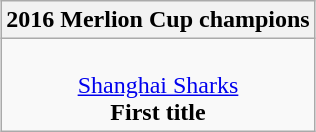<table class="wikitable" style="text-align: center; margin: 0 auto;">
<tr>
<th>2016 Merlion Cup champions</th>
</tr>
<tr>
<td> <br> <a href='#'>Shanghai Sharks</a><br><strong>First title</strong></td>
</tr>
</table>
